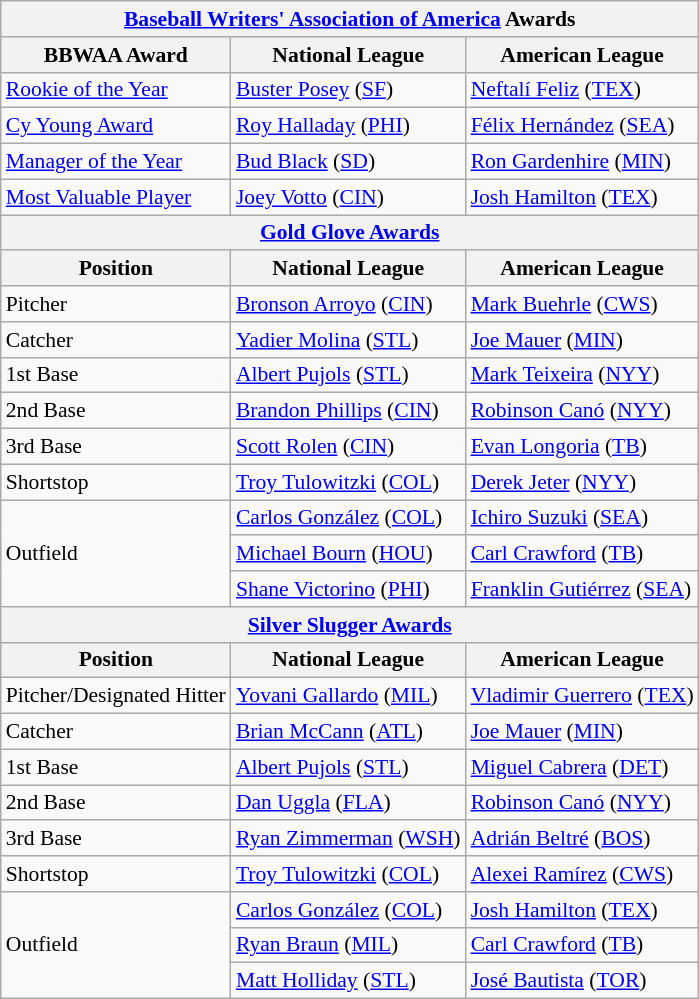<table class="wikitable" style="font-size:90%;">
<tr>
<th colspan="9"><a href='#'>Baseball Writers' Association of America</a> Awards</th>
</tr>
<tr>
<th>BBWAA Award</th>
<th>National League</th>
<th>American League</th>
</tr>
<tr>
<td><a href='#'>Rookie of the Year</a></td>
<td><a href='#'>Buster Posey</a> (<a href='#'>SF</a>)</td>
<td><a href='#'>Neftalí Feliz</a> (<a href='#'>TEX</a>)</td>
</tr>
<tr>
<td><a href='#'>Cy Young Award</a></td>
<td><a href='#'>Roy Halladay</a> (<a href='#'>PHI</a>)</td>
<td><a href='#'>Félix Hernández</a> (<a href='#'>SEA</a>)</td>
</tr>
<tr>
<td><a href='#'>Manager of the Year</a></td>
<td><a href='#'>Bud Black</a> (<a href='#'>SD</a>)</td>
<td><a href='#'>Ron Gardenhire</a> (<a href='#'>MIN</a>)</td>
</tr>
<tr>
<td><a href='#'>Most Valuable Player</a></td>
<td><a href='#'>Joey Votto</a> (<a href='#'>CIN</a>)</td>
<td><a href='#'>Josh Hamilton</a> (<a href='#'>TEX</a>)</td>
</tr>
<tr>
<th colspan="9"><a href='#'>Gold Glove Awards</a></th>
</tr>
<tr>
<th>Position</th>
<th>National League</th>
<th>American League</th>
</tr>
<tr>
<td>Pitcher</td>
<td><a href='#'>Bronson Arroyo</a> (<a href='#'>CIN</a>)</td>
<td><a href='#'>Mark Buehrle</a> (<a href='#'>CWS</a>)</td>
</tr>
<tr>
<td>Catcher</td>
<td><a href='#'>Yadier Molina</a> (<a href='#'>STL</a>)</td>
<td><a href='#'>Joe Mauer</a> (<a href='#'>MIN</a>)</td>
</tr>
<tr>
<td>1st Base</td>
<td><a href='#'>Albert Pujols</a> (<a href='#'>STL</a>)</td>
<td><a href='#'>Mark Teixeira</a> (<a href='#'>NYY</a>)</td>
</tr>
<tr>
<td>2nd Base</td>
<td><a href='#'>Brandon Phillips</a> (<a href='#'>CIN</a>)</td>
<td><a href='#'>Robinson Canó</a> (<a href='#'>NYY</a>)</td>
</tr>
<tr>
<td>3rd Base</td>
<td><a href='#'>Scott Rolen</a> (<a href='#'>CIN</a>)</td>
<td><a href='#'>Evan Longoria</a> (<a href='#'>TB</a>)</td>
</tr>
<tr>
<td>Shortstop</td>
<td><a href='#'>Troy Tulowitzki</a> (<a href='#'>COL</a>)</td>
<td><a href='#'>Derek Jeter</a> (<a href='#'>NYY</a>)</td>
</tr>
<tr>
<td rowspan="3">Outfield</td>
<td><a href='#'>Carlos González</a> (<a href='#'>COL</a>)</td>
<td><a href='#'>Ichiro Suzuki</a> (<a href='#'>SEA</a>)</td>
</tr>
<tr>
<td><a href='#'>Michael Bourn</a> (<a href='#'>HOU</a>)</td>
<td><a href='#'>Carl Crawford</a> (<a href='#'>TB</a>)</td>
</tr>
<tr>
<td><a href='#'>Shane Victorino</a> (<a href='#'>PHI</a>)</td>
<td><a href='#'>Franklin Gutiérrez</a> (<a href='#'>SEA</a>)</td>
</tr>
<tr>
<th colspan="9"><a href='#'>Silver Slugger Awards</a></th>
</tr>
<tr>
<th>Position</th>
<th>National League</th>
<th>American League</th>
</tr>
<tr>
<td>Pitcher/Designated Hitter</td>
<td><a href='#'>Yovani Gallardo</a> (<a href='#'>MIL</a>)</td>
<td><a href='#'>Vladimir Guerrero</a> (<a href='#'>TEX</a>)</td>
</tr>
<tr>
<td>Catcher</td>
<td><a href='#'>Brian McCann</a> (<a href='#'>ATL</a>)</td>
<td><a href='#'>Joe Mauer</a> (<a href='#'>MIN</a>)</td>
</tr>
<tr>
<td>1st Base</td>
<td><a href='#'>Albert Pujols</a> (<a href='#'>STL</a>)</td>
<td><a href='#'>Miguel Cabrera</a> (<a href='#'>DET</a>)</td>
</tr>
<tr>
<td>2nd Base</td>
<td><a href='#'>Dan Uggla</a> (<a href='#'>FLA</a>)</td>
<td><a href='#'>Robinson Canó</a> (<a href='#'>NYY</a>)</td>
</tr>
<tr>
<td>3rd Base</td>
<td><a href='#'>Ryan Zimmerman</a> (<a href='#'>WSH</a>)</td>
<td><a href='#'>Adrián Beltré</a> (<a href='#'>BOS</a>)</td>
</tr>
<tr>
<td>Shortstop</td>
<td><a href='#'>Troy Tulowitzki</a> (<a href='#'>COL</a>)</td>
<td><a href='#'>Alexei Ramírez</a> (<a href='#'>CWS</a>)</td>
</tr>
<tr>
<td rowspan="3">Outfield</td>
<td><a href='#'>Carlos González</a> (<a href='#'>COL</a>)</td>
<td><a href='#'>Josh Hamilton</a> (<a href='#'>TEX</a>)</td>
</tr>
<tr>
<td><a href='#'>Ryan Braun</a> (<a href='#'>MIL</a>)</td>
<td><a href='#'>Carl Crawford</a> (<a href='#'>TB</a>)</td>
</tr>
<tr>
<td><a href='#'>Matt Holliday</a> (<a href='#'>STL</a>)</td>
<td><a href='#'>José Bautista</a> (<a href='#'>TOR</a>)</td>
</tr>
</table>
